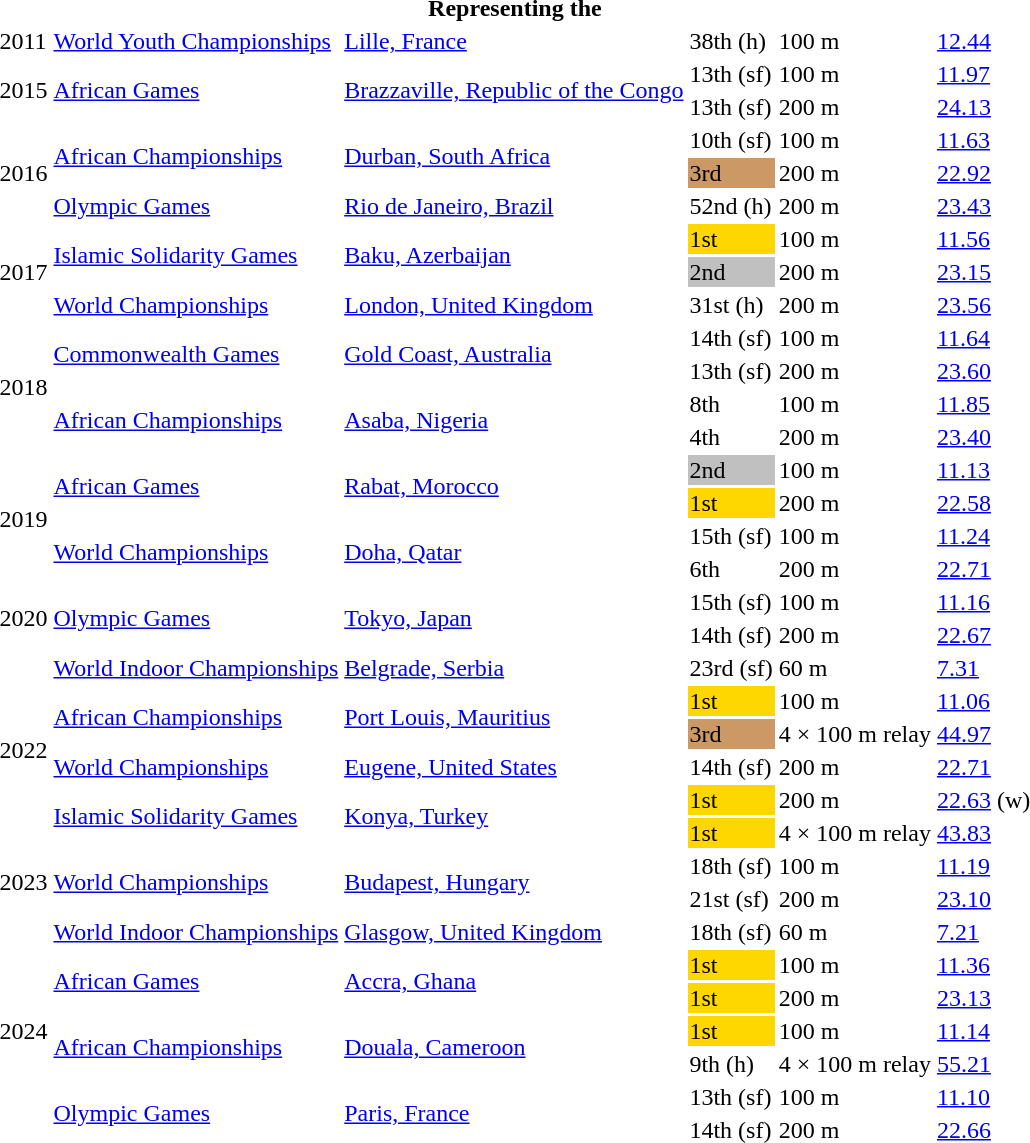<table>
<tr>
<th colspan="6">Representing the </th>
</tr>
<tr>
<td>2011</td>
<td><a href='#'>World Youth Championships</a></td>
<td><a href='#'>Lille, France</a></td>
<td>38th (h)</td>
<td>100 m</td>
<td><a href='#'>12.44</a></td>
</tr>
<tr>
<td rowspan=2>2015</td>
<td rowspan=2><a href='#'>African Games</a></td>
<td rowspan=2><a href='#'>Brazzaville, Republic of the Congo</a></td>
<td>13th (sf)</td>
<td>100 m</td>
<td><a href='#'>11.97</a></td>
</tr>
<tr>
<td>13th (sf)</td>
<td>200 m</td>
<td><a href='#'>24.13</a></td>
</tr>
<tr>
<td rowspan=3>2016</td>
<td rowspan=2><a href='#'>African Championships</a></td>
<td rowspan=2><a href='#'>Durban, South Africa</a></td>
<td>10th (sf)</td>
<td>100 m</td>
<td><a href='#'>11.63</a></td>
</tr>
<tr>
<td bgcolor=cc9966>3rd</td>
<td>200 m</td>
<td><a href='#'>22.92</a></td>
</tr>
<tr>
<td><a href='#'>Olympic Games</a></td>
<td><a href='#'>Rio de Janeiro, Brazil</a></td>
<td>52nd (h)</td>
<td>200 m</td>
<td><a href='#'>23.43</a></td>
</tr>
<tr>
<td rowspan=3>2017</td>
<td rowspan=2><a href='#'>Islamic Solidarity Games</a></td>
<td rowspan=2><a href='#'>Baku, Azerbaijan</a></td>
<td bgcolor=gold>1st</td>
<td>100 m</td>
<td><a href='#'>11.56</a></td>
</tr>
<tr>
<td bgcolor=silver>2nd</td>
<td>200 m</td>
<td><a href='#'>23.15</a></td>
</tr>
<tr>
<td><a href='#'>World Championships</a></td>
<td><a href='#'>London, United Kingdom</a></td>
<td>31st (h)</td>
<td>200 m</td>
<td><a href='#'>23.56</a></td>
</tr>
<tr>
<td rowspan=4>2018</td>
<td rowspan=2><a href='#'>Commonwealth Games</a></td>
<td rowspan=2><a href='#'>Gold Coast, Australia</a></td>
<td>14th (sf)</td>
<td>100 m</td>
<td><a href='#'>11.64</a></td>
</tr>
<tr>
<td>13th (sf)</td>
<td>200 m</td>
<td><a href='#'>23.60</a></td>
</tr>
<tr>
<td rowspan=2><a href='#'>African Championships</a></td>
<td rowspan=2><a href='#'>Asaba, Nigeria</a></td>
<td>8th</td>
<td>100 m</td>
<td><a href='#'>11.85</a></td>
</tr>
<tr>
<td>4th</td>
<td>200 m</td>
<td><a href='#'>23.40</a></td>
</tr>
<tr>
<td rowspan=4>2019</td>
<td rowspan=2><a href='#'>African Games</a></td>
<td rowspan=2><a href='#'>Rabat, Morocco</a></td>
<td bgcolor=silver>2nd</td>
<td>100 m</td>
<td><a href='#'>11.13</a></td>
</tr>
<tr>
<td bgcolor=gold>1st</td>
<td>200 m</td>
<td><a href='#'>22.58</a></td>
</tr>
<tr>
<td rowspan=2><a href='#'>World Championships</a></td>
<td rowspan=2><a href='#'>Doha, Qatar</a></td>
<td>15th (sf)</td>
<td>100 m</td>
<td><a href='#'>11.24</a></td>
</tr>
<tr>
<td>6th</td>
<td>200 m</td>
<td><a href='#'>22.71</a></td>
</tr>
<tr>
<td rowspan=2>2020</td>
<td rowspan=2><a href='#'>Olympic Games</a></td>
<td rowspan=2><a href='#'>Tokyo, Japan</a></td>
<td>15th (sf)</td>
<td>100 m</td>
<td><a href='#'>11.16</a></td>
</tr>
<tr>
<td>14th (sf)</td>
<td>200 m</td>
<td><a href='#'>22.67</a></td>
</tr>
<tr>
<td rowspan=6>2022</td>
<td><a href='#'>World Indoor Championships</a></td>
<td><a href='#'>Belgrade, Serbia</a></td>
<td>23rd (sf)</td>
<td>60 m</td>
<td><a href='#'>7.31</a></td>
</tr>
<tr>
<td rowspan=2><a href='#'>African Championships</a></td>
<td rowspan=2><a href='#'>Port Louis, Mauritius</a></td>
<td bgcolor=gold>1st</td>
<td>100 m</td>
<td><a href='#'>11.06</a></td>
</tr>
<tr>
<td bgcolor=cc9966>3rd</td>
<td>4 × 100 m relay</td>
<td><a href='#'>44.97</a></td>
</tr>
<tr>
<td><a href='#'>World Championships</a></td>
<td><a href='#'>Eugene, United States</a></td>
<td>14th (sf)</td>
<td>200 m</td>
<td><a href='#'>22.71</a></td>
</tr>
<tr>
<td rowspan=2><a href='#'>Islamic Solidarity Games</a></td>
<td rowspan=2><a href='#'>Konya, Turkey</a></td>
<td bgcolor=gold>1st</td>
<td>200 m</td>
<td><a href='#'>22.63</a> (w)</td>
</tr>
<tr>
<td bgcolor=gold>1st</td>
<td>4 × 100 m relay</td>
<td><a href='#'>43.83</a></td>
</tr>
<tr>
<td rowspan=2>2023</td>
<td rowspan=2><a href='#'>World Championships</a></td>
<td rowspan=2><a href='#'>Budapest, Hungary</a></td>
<td>18th (sf)</td>
<td>100 m</td>
<td><a href='#'>11.19</a></td>
</tr>
<tr>
<td>21st (sf)</td>
<td>200 m</td>
<td><a href='#'>23.10</a></td>
</tr>
<tr>
<td rowspan=7>2024</td>
<td><a href='#'>World Indoor Championships</a></td>
<td><a href='#'>Glasgow, United Kingdom</a></td>
<td>18th (sf)</td>
<td>60 m</td>
<td><a href='#'>7.21</a></td>
</tr>
<tr>
<td rowspan=2><a href='#'>African Games</a></td>
<td rowspan=2><a href='#'>Accra, Ghana</a></td>
<td bgcolor=gold>1st</td>
<td>100 m</td>
<td><a href='#'>11.36</a></td>
</tr>
<tr>
<td bgcolor=gold>1st</td>
<td>200 m</td>
<td><a href='#'>23.13</a></td>
</tr>
<tr>
<td rowspan=2><a href='#'>African Championships</a></td>
<td rowspan=2><a href='#'>Douala, Cameroon</a></td>
<td bgcolor=gold>1st</td>
<td>100 m</td>
<td><a href='#'>11.14</a></td>
</tr>
<tr>
<td>9th (h)</td>
<td>4 × 100 m relay</td>
<td><a href='#'>55.21</a></td>
</tr>
<tr>
<td rowspan=2><a href='#'>Olympic Games</a></td>
<td rowspan=2><a href='#'>Paris, France</a></td>
<td>13th (sf)</td>
<td>100 m</td>
<td><a href='#'>11.10</a></td>
</tr>
<tr>
<td>14th (sf)</td>
<td>200 m</td>
<td><a href='#'>22.66</a></td>
</tr>
</table>
